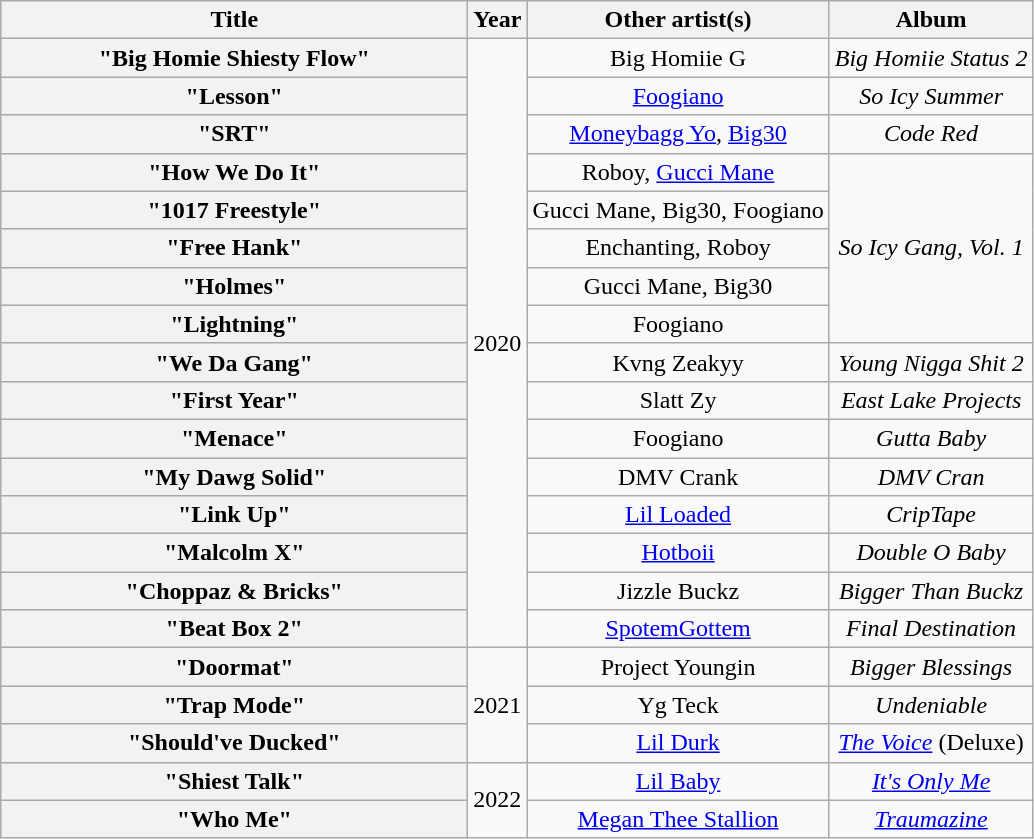<table class="wikitable plainrowheaders" style="text-align:center;">
<tr>
<th scope="col" style="width:19em;">Title</th>
<th scope="col">Year</th>
<th scope="col">Other artist(s)</th>
<th scope="col">Album</th>
</tr>
<tr>
<th scope="row">"Big Homie Shiesty Flow"</th>
<td rowspan="16">2020</td>
<td>Big Homiie G</td>
<td><em>Big Homiie Status 2</em></td>
</tr>
<tr>
<th scope="row">"Lesson"</th>
<td><a href='#'>Foogiano</a></td>
<td><em>So Icy Summer</em></td>
</tr>
<tr>
<th scope="row">"SRT"</th>
<td><a href='#'>Moneybagg Yo</a>, <a href='#'>Big30</a></td>
<td><em>Code Red</em></td>
</tr>
<tr>
<th scope="row">"How We Do It"</th>
<td>Roboy, <a href='#'>Gucci Mane</a></td>
<td rowspan="5"><em>So Icy Gang, Vol. 1</em></td>
</tr>
<tr>
<th scope="row">"1017 Freestyle"</th>
<td>Gucci Mane, Big30, Foogiano</td>
</tr>
<tr>
<th scope="row">"Free Hank"</th>
<td>Enchanting, Roboy</td>
</tr>
<tr>
<th scope="row">"Holmes"</th>
<td>Gucci Mane, Big30</td>
</tr>
<tr>
<th scope="row">"Lightning"</th>
<td>Foogiano</td>
</tr>
<tr>
<th scope="row">"We Da Gang"</th>
<td>Kvng Zeakyy</td>
<td><em>Young Nigga Shit 2</em></td>
</tr>
<tr>
<th scope="row">"First Year"</th>
<td>Slatt Zy</td>
<td><em>East Lake Projects</em></td>
</tr>
<tr>
<th scope="row">"Menace"</th>
<td>Foogiano</td>
<td><em>Gutta Baby</em></td>
</tr>
<tr>
<th scope="row">"My Dawg Solid"</th>
<td>DMV Crank</td>
<td><em>DMV Cran</em></td>
</tr>
<tr>
<th scope="row">"Link Up"</th>
<td><a href='#'>Lil Loaded</a></td>
<td><em>CripTape</em></td>
</tr>
<tr>
<th scope="row">"Malcolm X"</th>
<td><a href='#'>Hotboii</a></td>
<td><em>Double O Baby</em></td>
</tr>
<tr>
<th scope="row">"Choppaz & Bricks"</th>
<td>Jizzle Buckz</td>
<td><em>Bigger Than Buckz</em></td>
</tr>
<tr>
<th scope="row">"Beat Box 2"</th>
<td><a href='#'>SpotemGottem</a></td>
<td><em>Final Destination</em></td>
</tr>
<tr>
<th scope="row">"Doormat"</th>
<td rowspan="3">2021</td>
<td>Project Youngin</td>
<td><em>Bigger Blessings</em></td>
</tr>
<tr>
<th scope="row">"Trap Mode"</th>
<td>Yg Teck</td>
<td><em>Undeniable</em></td>
</tr>
<tr>
<th scope="row">"Should've Ducked"</th>
<td><a href='#'>Lil Durk</a></td>
<td><em><a href='#'>The Voice</a></em> (Deluxe)</td>
</tr>
<tr>
<th scope="row">"Shiest Talk"</th>
<td rowspan="2">2022</td>
<td><a href='#'>Lil Baby</a></td>
<td><em><a href='#'>It's Only Me</a></em></td>
</tr>
<tr>
<th scope="row">"Who Me"</th>
<td><a href='#'>Megan Thee Stallion</a></td>
<td><em><a href='#'>Traumazine</a></em></td>
</tr>
</table>
